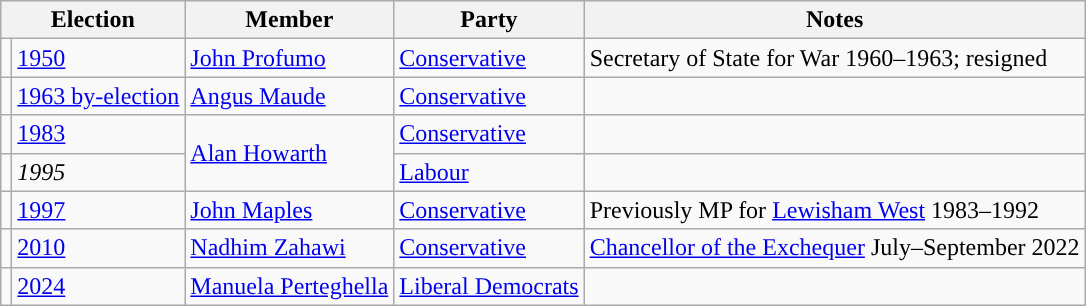<table class="wikitable">
<tr>
<th colspan="2">Election</th>
<th>Member</th>
<th>Party</th>
<th>Notes</th>
</tr>
<tr>
<td style="color:inherit;background-color: "></td>
<td><a href='#'>1950</a></td>
<td><a href='#'>John Profumo</a></td>
<td><a href='#'>Conservative</a></td>
<td>Secretary of State for War 1960–1963; resigned</td>
</tr>
<tr>
<td style="color:inherit;background-color: "></td>
<td><a href='#'>1963 by-election</a></td>
<td><a href='#'>Angus Maude</a></td>
<td><a href='#'>Conservative</a></td>
<td></td>
</tr>
<tr>
<td style="color:inherit;background-color: "></td>
<td><a href='#'>1983</a></td>
<td rowspan="2"><a href='#'>Alan Howarth</a></td>
<td><a href='#'>Conservative</a></td>
<td></td>
</tr>
<tr>
<td style="color:inherit;background-color: "></td>
<td><em>1995</em></td>
<td><a href='#'>Labour</a></td>
<td></td>
</tr>
<tr>
<td style="color:inherit;background-color: "></td>
<td><a href='#'>1997</a></td>
<td><a href='#'>John Maples</a></td>
<td><a href='#'>Conservative</a></td>
<td>Previously MP for <a href='#'>Lewisham West</a> 1983–1992</td>
</tr>
<tr>
<td style="color:inherit;background-color: "></td>
<td><a href='#'>2010</a></td>
<td><a href='#'>Nadhim Zahawi</a></td>
<td><a href='#'>Conservative</a></td>
<td><a href='#'>Chancellor of the Exchequer</a> July–September 2022</td>
</tr>
<tr>
<td style="color:inherit;background-color: "></td>
<td><a href='#'>2024</a></td>
<td><a href='#'>Manuela Perteghella</a></td>
<td><a href='#'>Liberal Democrats</a></td>
<td></td>
</tr>
</table>
